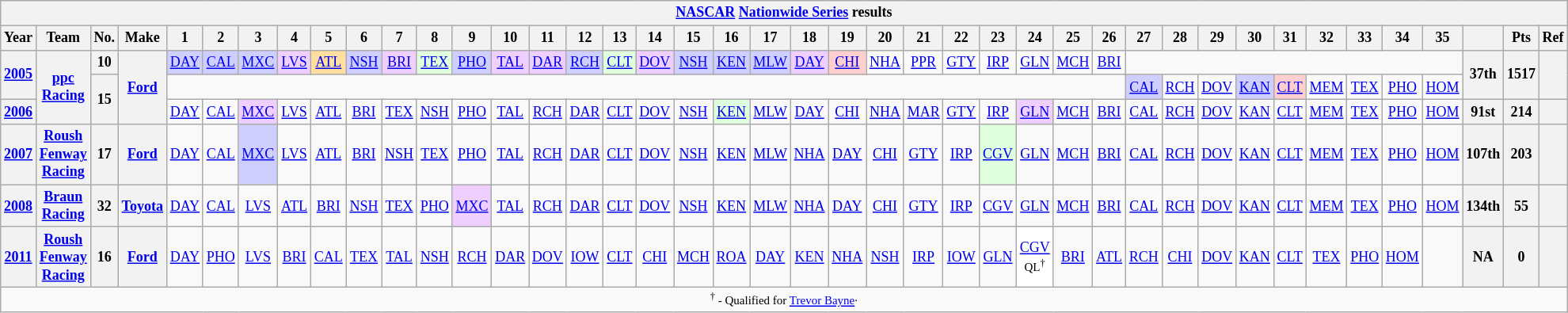<table class="wikitable" style="text-align:center; font-size:75%">
<tr>
<th colspan=42><a href='#'>NASCAR</a> <a href='#'>Nationwide Series</a> results</th>
</tr>
<tr>
<th>Year</th>
<th>Team</th>
<th>No.</th>
<th>Make</th>
<th>1</th>
<th>2</th>
<th>3</th>
<th>4</th>
<th>5</th>
<th>6</th>
<th>7</th>
<th>8</th>
<th>9</th>
<th>10</th>
<th>11</th>
<th>12</th>
<th>13</th>
<th>14</th>
<th>15</th>
<th>16</th>
<th>17</th>
<th>18</th>
<th>19</th>
<th>20</th>
<th>21</th>
<th>22</th>
<th>23</th>
<th>24</th>
<th>25</th>
<th>26</th>
<th>27</th>
<th>28</th>
<th>29</th>
<th>30</th>
<th>31</th>
<th>32</th>
<th>33</th>
<th>34</th>
<th>35</th>
<th></th>
<th>Pts</th>
<th>Ref</th>
</tr>
<tr>
<th rowspan=2><a href='#'>2005</a></th>
<th rowspan=3><a href='#'>ppc Racing</a></th>
<th>10</th>
<th rowspan=3><a href='#'>Ford</a></th>
<td style="background:#CFCFFF;"><a href='#'>DAY</a><br></td>
<td style="background:#CFCFFF;"><a href='#'>CAL</a><br></td>
<td style="background:#CFCFFF;"><a href='#'>MXC</a><br></td>
<td style="background:#EFCFFF;"><a href='#'>LVS</a><br></td>
<td style="background:#FFDF9F;"><a href='#'>ATL</a><br></td>
<td style="background:#CFCFFF;"><a href='#'>NSH</a><br></td>
<td style="background:#EFCFFF;"><a href='#'>BRI</a><br></td>
<td style="background:#DFFFDF;"><a href='#'>TEX</a><br></td>
<td style="background:#CFCFFF;"><a href='#'>PHO</a><br></td>
<td style="background:#EFCFFF;"><a href='#'>TAL</a><br></td>
<td style="background:#EFCFFF;"><a href='#'>DAR</a><br></td>
<td style="background:#CFCFFF;"><a href='#'>RCH</a><br></td>
<td style="background:#DFFFDF;"><a href='#'>CLT</a><br></td>
<td style="background:#EFCFFF;"><a href='#'>DOV</a><br></td>
<td style="background:#CFCFFF;"><a href='#'>NSH</a><br></td>
<td style="background:#CFCFFF;"><a href='#'>KEN</a><br></td>
<td style="background:#CFCFFF;"><a href='#'>MLW</a><br></td>
<td style="background:#EFCFFF;"><a href='#'>DAY</a><br></td>
<td style="background:#FFCFCF;"><a href='#'>CHI</a><br></td>
<td><a href='#'>NHA</a></td>
<td><a href='#'>PPR</a></td>
<td><a href='#'>GTY</a></td>
<td><a href='#'>IRP</a></td>
<td><a href='#'>GLN</a></td>
<td><a href='#'>MCH</a></td>
<td><a href='#'>BRI</a></td>
<td colspan=9></td>
<th rowspan=2>37th</th>
<th rowspan=2>1517</th>
<th rowspan=2></th>
</tr>
<tr>
<th rowspan=2>15</th>
<td colspan=26></td>
<td style="background:#CFCFFF;"><a href='#'>CAL</a><br></td>
<td><a href='#'>RCH</a></td>
<td><a href='#'>DOV</a></td>
<td style="background:#CFCFFF;"><a href='#'>KAN</a><br></td>
<td style="background:#FFCFCF;"><a href='#'>CLT</a><br></td>
<td><a href='#'>MEM</a></td>
<td><a href='#'>TEX</a></td>
<td><a href='#'>PHO</a></td>
<td><a href='#'>HOM</a></td>
</tr>
<tr>
<th><a href='#'>2006</a></th>
<td><a href='#'>DAY</a></td>
<td><a href='#'>CAL</a></td>
<td style="background:#EFCFFF;"><a href='#'>MXC</a><br></td>
<td><a href='#'>LVS</a></td>
<td><a href='#'>ATL</a></td>
<td><a href='#'>BRI</a></td>
<td><a href='#'>TEX</a></td>
<td><a href='#'>NSH</a></td>
<td><a href='#'>PHO</a></td>
<td><a href='#'>TAL</a></td>
<td><a href='#'>RCH</a></td>
<td><a href='#'>DAR</a></td>
<td><a href='#'>CLT</a></td>
<td><a href='#'>DOV</a></td>
<td><a href='#'>NSH</a></td>
<td style="background:#DFFFDF;"><a href='#'>KEN</a><br></td>
<td><a href='#'>MLW</a></td>
<td><a href='#'>DAY</a></td>
<td><a href='#'>CHI</a></td>
<td><a href='#'>NHA</a></td>
<td><a href='#'>MAR</a></td>
<td><a href='#'>GTY</a></td>
<td><a href='#'>IRP</a></td>
<td style="background:#EFCFFF;"><a href='#'>GLN</a><br></td>
<td><a href='#'>MCH</a></td>
<td><a href='#'>BRI</a></td>
<td><a href='#'>CAL</a></td>
<td><a href='#'>RCH</a></td>
<td><a href='#'>DOV</a></td>
<td><a href='#'>KAN</a></td>
<td><a href='#'>CLT</a></td>
<td><a href='#'>MEM</a></td>
<td><a href='#'>TEX</a></td>
<td><a href='#'>PHO</a></td>
<td><a href='#'>HOM</a></td>
<th>91st</th>
<th>214</th>
<th></th>
</tr>
<tr>
<th><a href='#'>2007</a></th>
<th><a href='#'>Roush Fenway Racing</a></th>
<th>17</th>
<th><a href='#'>Ford</a></th>
<td><a href='#'>DAY</a></td>
<td><a href='#'>CAL</a></td>
<td style="background:#CFCFFF;"><a href='#'>MXC</a><br></td>
<td><a href='#'>LVS</a></td>
<td><a href='#'>ATL</a></td>
<td><a href='#'>BRI</a></td>
<td><a href='#'>NSH</a></td>
<td><a href='#'>TEX</a></td>
<td><a href='#'>PHO</a></td>
<td><a href='#'>TAL</a></td>
<td><a href='#'>RCH</a></td>
<td><a href='#'>DAR</a></td>
<td><a href='#'>CLT</a></td>
<td><a href='#'>DOV</a></td>
<td><a href='#'>NSH</a></td>
<td><a href='#'>KEN</a></td>
<td><a href='#'>MLW</a></td>
<td><a href='#'>NHA</a></td>
<td><a href='#'>DAY</a></td>
<td><a href='#'>CHI</a></td>
<td><a href='#'>GTY</a></td>
<td><a href='#'>IRP</a></td>
<td style="background:#DFFFDF;"><a href='#'>CGV</a><br></td>
<td><a href='#'>GLN</a></td>
<td><a href='#'>MCH</a></td>
<td><a href='#'>BRI</a></td>
<td><a href='#'>CAL</a></td>
<td><a href='#'>RCH</a></td>
<td><a href='#'>DOV</a></td>
<td><a href='#'>KAN</a></td>
<td><a href='#'>CLT</a></td>
<td><a href='#'>MEM</a></td>
<td><a href='#'>TEX</a></td>
<td><a href='#'>PHO</a></td>
<td><a href='#'>HOM</a></td>
<th>107th</th>
<th>203</th>
<th></th>
</tr>
<tr>
<th><a href='#'>2008</a></th>
<th><a href='#'>Braun Racing</a></th>
<th>32</th>
<th><a href='#'>Toyota</a></th>
<td><a href='#'>DAY</a></td>
<td><a href='#'>CAL</a></td>
<td><a href='#'>LVS</a></td>
<td><a href='#'>ATL</a></td>
<td><a href='#'>BRI</a></td>
<td><a href='#'>NSH</a></td>
<td><a href='#'>TEX</a></td>
<td><a href='#'>PHO</a></td>
<td style="background:#EFCFFF;"><a href='#'>MXC</a><br></td>
<td><a href='#'>TAL</a></td>
<td><a href='#'>RCH</a></td>
<td><a href='#'>DAR</a></td>
<td><a href='#'>CLT</a></td>
<td><a href='#'>DOV</a></td>
<td><a href='#'>NSH</a></td>
<td><a href='#'>KEN</a></td>
<td><a href='#'>MLW</a></td>
<td><a href='#'>NHA</a></td>
<td><a href='#'>DAY</a></td>
<td><a href='#'>CHI</a></td>
<td><a href='#'>GTY</a></td>
<td><a href='#'>IRP</a></td>
<td><a href='#'>CGV</a></td>
<td><a href='#'>GLN</a></td>
<td><a href='#'>MCH</a></td>
<td><a href='#'>BRI</a></td>
<td><a href='#'>CAL</a></td>
<td><a href='#'>RCH</a></td>
<td><a href='#'>DOV</a></td>
<td><a href='#'>KAN</a></td>
<td><a href='#'>CLT</a></td>
<td><a href='#'>MEM</a></td>
<td><a href='#'>TEX</a></td>
<td><a href='#'>PHO</a></td>
<td><a href='#'>HOM</a></td>
<th>134th</th>
<th>55</th>
<th></th>
</tr>
<tr>
<th><a href='#'>2011</a></th>
<th><a href='#'>Roush Fenway Racing</a></th>
<th>16</th>
<th><a href='#'>Ford</a></th>
<td><a href='#'>DAY</a></td>
<td><a href='#'>PHO</a></td>
<td><a href='#'>LVS</a></td>
<td><a href='#'>BRI</a></td>
<td><a href='#'>CAL</a></td>
<td><a href='#'>TEX</a></td>
<td><a href='#'>TAL</a></td>
<td><a href='#'>NSH</a></td>
<td><a href='#'>RCH</a></td>
<td><a href='#'>DAR</a></td>
<td><a href='#'>DOV</a></td>
<td><a href='#'>IOW</a></td>
<td><a href='#'>CLT</a></td>
<td><a href='#'>CHI</a></td>
<td><a href='#'>MCH</a></td>
<td><a href='#'>ROA</a></td>
<td><a href='#'>DAY</a></td>
<td><a href='#'>KEN</a></td>
<td><a href='#'>NHA</a></td>
<td><a href='#'>NSH</a></td>
<td><a href='#'>IRP</a></td>
<td><a href='#'>IOW</a></td>
<td><a href='#'>GLN</a></td>
<td style="background:#FFFFFF;"><a href='#'>CGV</a><br><small>QL<sup>†</sup></small></td>
<td><a href='#'>BRI</a></td>
<td><a href='#'>ATL</a></td>
<td><a href='#'>RCH</a></td>
<td><a href='#'>CHI</a></td>
<td><a href='#'>DOV</a></td>
<td><a href='#'>KAN</a></td>
<td><a href='#'>CLT</a></td>
<td><a href='#'>TEX</a></td>
<td><a href='#'>PHO</a></td>
<td><a href='#'>HOM</a></td>
<td colspan=1></td>
<th><strong>NA</strong></th>
<th><strong>0</strong></th>
<th></th>
</tr>
<tr>
<td colspan=43><small><sup>†</sup> - Qualified for <a href='#'>Trevor Bayne</a>·</small></td>
</tr>
</table>
